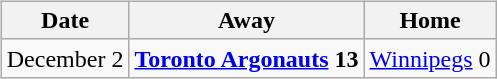<table cellspacing="10">
<tr>
<td valign="top"><br><table class="wikitable">
<tr>
<th>Date</th>
<th>Away</th>
<th>Home</th>
</tr>
<tr>
<td>December 2</td>
<td><strong><a href='#'>Toronto Argonauts</a> 13</strong></td>
<td><a href='#'>Winnipegs</a> 0</td>
</tr>
</table>
</td>
</tr>
</table>
